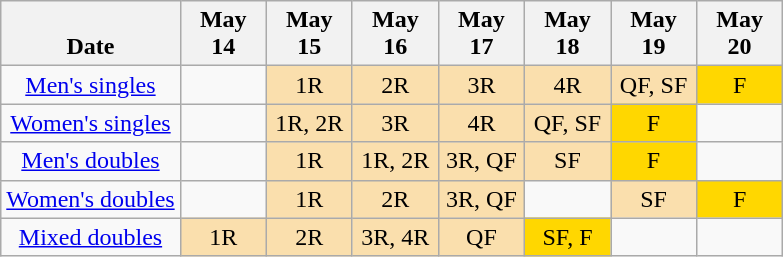<table class="wikitable" style="text-align: center;">
<tr valign="bottom">
<th>Date</th>
<th style="width: 50px;">May<br>14</th>
<th style="width: 50px;">May<br>15</th>
<th style="width: 50px;">May<br>16</th>
<th style="width: 50px;">May<br>17</th>
<th style="width: 50px;">May<br>18</th>
<th style="width: 50px;">May<br>19</th>
<th style="width: 50px;">May<br>20</th>
</tr>
<tr>
<td><a href='#'>Men's singles</a></td>
<td></td>
<td style="background: #FADFAD">1R</td>
<td style="background: #FADFAD">2R</td>
<td style="background: #FADFAD">3R</td>
<td style="background: #FADFAD">4R</td>
<td style="background: #FADFAD">QF, SF</td>
<td style="background: #FFD700">F</td>
</tr>
<tr>
<td><a href='#'>Women's singles</a></td>
<td></td>
<td style="background: #FADFAD">1R, 2R</td>
<td style="background: #FADFAD">3R</td>
<td style="background: #FADFAD">4R</td>
<td style="background: #FADFAD">QF, SF</td>
<td style="background: #FFD700">F</td>
<td></td>
</tr>
<tr>
<td><a href='#'>Men's doubles</a></td>
<td></td>
<td style="background: #FADFAD">1R</td>
<td style="background: #FADFAD">1R, 2R</td>
<td style="background: #FADFAD">3R, QF</td>
<td style="background: #FADFAD">SF</td>
<td style="background: #FFD700">F</td>
<td></td>
</tr>
<tr>
<td><a href='#'>Women's doubles</a></td>
<td></td>
<td style="background: #FADFAD">1R</td>
<td style="background: #FADFAD">2R</td>
<td style="background: #FADFAD">3R, QF</td>
<td></td>
<td style="background: #FADFAD">SF</td>
<td style="background: #FFD700">F</td>
</tr>
<tr>
<td><a href='#'>Mixed doubles</a></td>
<td style="background: #FADFAD">1R</td>
<td style="background: #FADFAD">2R</td>
<td style="background: #FADFAD">3R, 4R</td>
<td style="background: #FADFAD">QF</td>
<td style="background: #FFD700">SF, F</td>
<td> </td>
<td> </td>
</tr>
</table>
